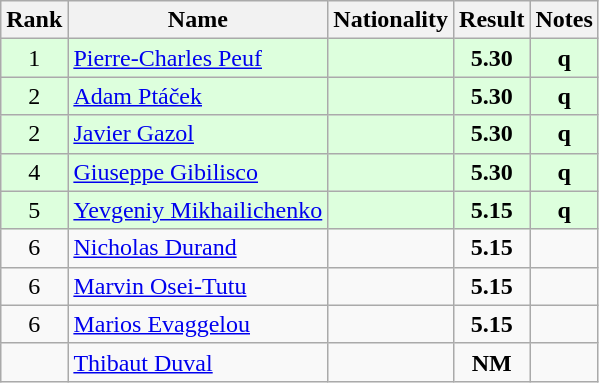<table class="wikitable sortable" style="text-align:center">
<tr>
<th>Rank</th>
<th>Name</th>
<th>Nationality</th>
<th>Result</th>
<th>Notes</th>
</tr>
<tr bgcolor=ddffdd>
<td>1</td>
<td align=left><a href='#'>Pierre-Charles Peuf</a></td>
<td align=left></td>
<td><strong>5.30</strong></td>
<td><strong>q</strong></td>
</tr>
<tr bgcolor=ddffdd>
<td>2</td>
<td align=left><a href='#'>Adam Ptáček</a></td>
<td align=left></td>
<td><strong>5.30</strong></td>
<td><strong>q</strong></td>
</tr>
<tr bgcolor=ddffdd>
<td>2</td>
<td align=left><a href='#'>Javier Gazol</a></td>
<td align=left></td>
<td><strong>5.30</strong></td>
<td><strong>q</strong></td>
</tr>
<tr bgcolor=ddffdd>
<td>4</td>
<td align=left><a href='#'>Giuseppe Gibilisco</a></td>
<td align=left></td>
<td><strong>5.30</strong></td>
<td><strong>q</strong></td>
</tr>
<tr bgcolor=ddffdd>
<td>5</td>
<td align=left><a href='#'>Yevgeniy Mikhailichenko</a></td>
<td align=left></td>
<td><strong>5.15</strong></td>
<td><strong>q</strong></td>
</tr>
<tr>
<td>6</td>
<td align=left><a href='#'>Nicholas Durand</a></td>
<td align=left></td>
<td><strong>5.15</strong></td>
<td></td>
</tr>
<tr>
<td>6</td>
<td align=left><a href='#'>Marvin Osei-Tutu</a></td>
<td align=left></td>
<td><strong>5.15</strong></td>
<td></td>
</tr>
<tr>
<td>6</td>
<td align=left><a href='#'>Marios Evaggelou</a></td>
<td align=left></td>
<td><strong>5.15</strong></td>
<td></td>
</tr>
<tr>
<td></td>
<td align=left><a href='#'>Thibaut Duval</a></td>
<td align=left></td>
<td><strong>NM</strong></td>
<td></td>
</tr>
</table>
